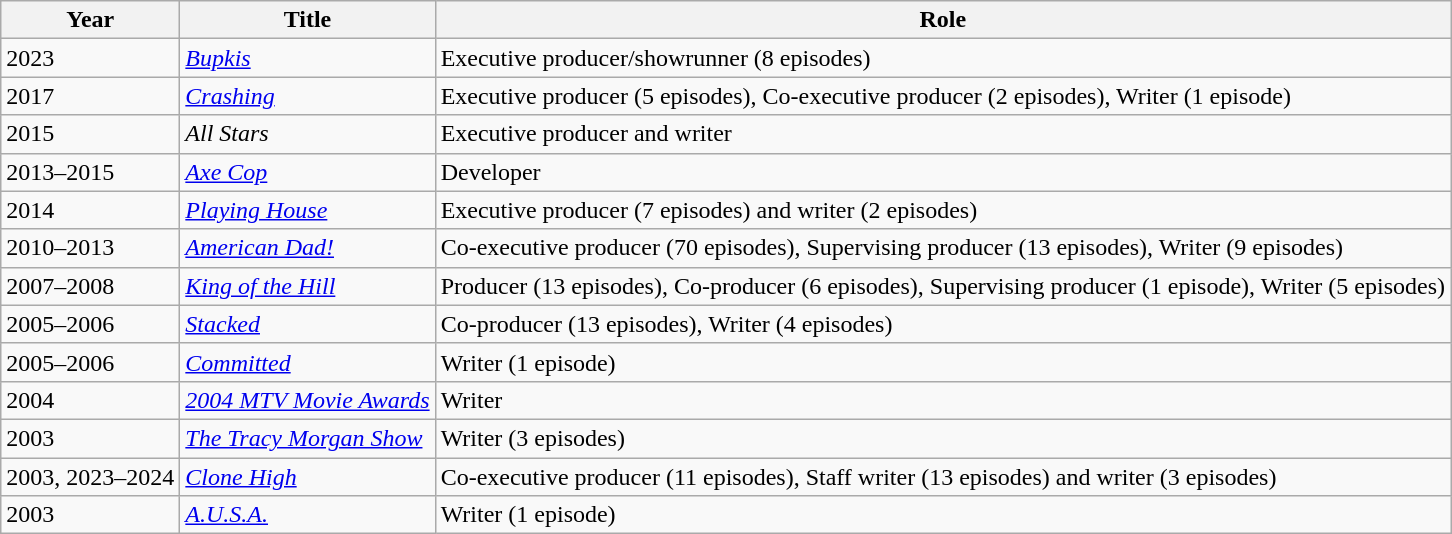<table class="wikitable sortable">
<tr>
<th>Year</th>
<th>Title</th>
<th>Role</th>
</tr>
<tr>
<td>2023</td>
<td><em><a href='#'>Bupkis</a></em></td>
<td>Executive producer/showrunner (8 episodes)</td>
</tr>
<tr>
<td>2017</td>
<td><em><a href='#'>Crashing</a></em></td>
<td>Executive producer (5 episodes), Co-executive producer (2 episodes), Writer (1 episode)</td>
</tr>
<tr>
<td>2015</td>
<td><em>All Stars</em></td>
<td>Executive producer and writer</td>
</tr>
<tr>
<td>2013–2015</td>
<td><em><a href='#'>Axe Cop</a></em></td>
<td>Developer</td>
</tr>
<tr>
<td>2014</td>
<td><em><a href='#'>Playing House</a></em></td>
<td>Executive producer (7 episodes) and writer (2 episodes)</td>
</tr>
<tr>
<td>2010–2013</td>
<td><em><a href='#'>American Dad!</a></em></td>
<td>Co-executive producer (70 episodes), Supervising producer (13 episodes), Writer (9 episodes)</td>
</tr>
<tr>
<td>2007–2008</td>
<td><em><a href='#'>King of the Hill</a></em></td>
<td>Producer (13 episodes), Co-producer (6 episodes), Supervising producer (1 episode), Writer (5 episodes)</td>
</tr>
<tr>
<td>2005–2006</td>
<td><em><a href='#'>Stacked</a></em></td>
<td>Co-producer (13 episodes), Writer (4 episodes)</td>
</tr>
<tr>
<td>2005–2006</td>
<td><em><a href='#'>Committed</a></em></td>
<td>Writer (1 episode)</td>
</tr>
<tr>
<td>2004</td>
<td><em><a href='#'>2004 MTV Movie Awards</a></em></td>
<td>Writer</td>
</tr>
<tr>
<td>2003</td>
<td><em><a href='#'>The Tracy Morgan Show</a></em></td>
<td>Writer (3 episodes)</td>
</tr>
<tr>
<td>2003, 2023–2024</td>
<td><em><a href='#'>Clone High</a></em></td>
<td>Co-executive producer (11 episodes), Staff writer (13 episodes) and writer (3 episodes)</td>
</tr>
<tr>
<td>2003</td>
<td><em><a href='#'>A.U.S.A.</a></em></td>
<td>Writer (1 episode)</td>
</tr>
</table>
